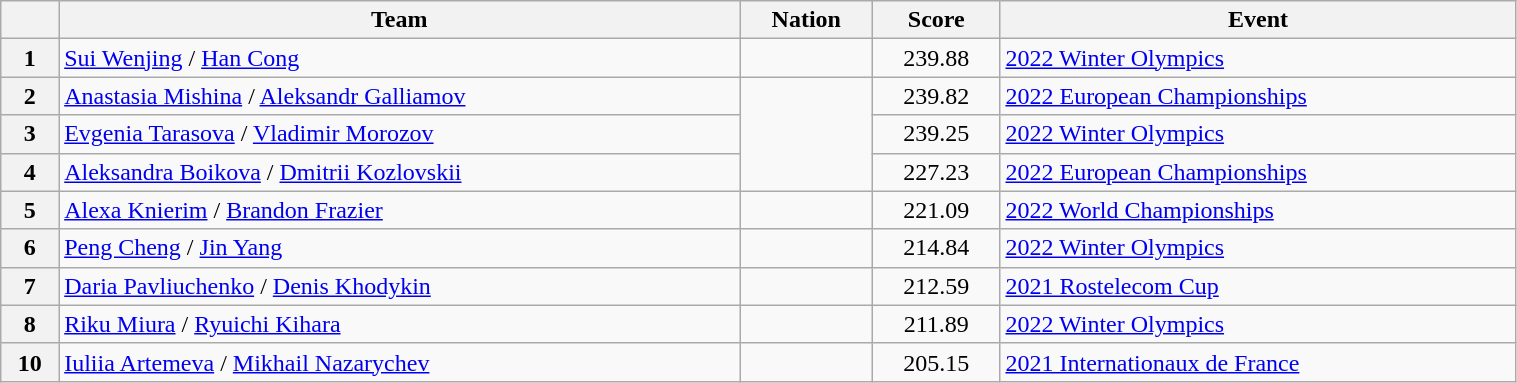<table class="wikitable sortable" style="text-align:left; width:80%">
<tr>
<th scope="col"></th>
<th scope="col">Team</th>
<th scope="col">Nation</th>
<th scope="col">Score</th>
<th scope="col">Event</th>
</tr>
<tr>
<th scope="row">1</th>
<td><a href='#'>Sui Wenjing</a> / <a href='#'>Han Cong</a></td>
<td></td>
<td style="text-align:center;">239.88</td>
<td><a href='#'>2022 Winter Olympics</a></td>
</tr>
<tr>
<th scope="row">2</th>
<td><a href='#'>Anastasia Mishina</a> / <a href='#'>Aleksandr Galliamov</a></td>
<td rowspan="3"></td>
<td style="text-align:center;">239.82</td>
<td><a href='#'>2022 European Championships</a></td>
</tr>
<tr>
<th scope="row">3</th>
<td><a href='#'>Evgenia Tarasova</a> / <a href='#'>Vladimir Morozov</a></td>
<td style="text-align:center;">239.25</td>
<td><a href='#'>2022 Winter Olympics</a></td>
</tr>
<tr>
<th scope="row">4</th>
<td><a href='#'>Aleksandra Boikova</a> / <a href='#'>Dmitrii Kozlovskii</a></td>
<td style="text-align:center;">227.23</td>
<td><a href='#'>2022 European Championships</a></td>
</tr>
<tr>
<th scope="row">5</th>
<td><a href='#'>Alexa Knierim</a> / <a href='#'>Brandon Frazier</a></td>
<td></td>
<td style="text-align:center;">221.09</td>
<td><a href='#'>2022 World Championships</a></td>
</tr>
<tr>
<th scope="row">6</th>
<td><a href='#'>Peng Cheng</a> / <a href='#'>Jin Yang</a></td>
<td></td>
<td style="text-align:center;">214.84</td>
<td><a href='#'>2022 Winter Olympics</a></td>
</tr>
<tr>
<th scope="row">7</th>
<td><a href='#'>Daria Pavliuchenko</a> / <a href='#'>Denis Khodykin</a></td>
<td></td>
<td style="text-align:center;">212.59</td>
<td><a href='#'>2021 Rostelecom Cup</a></td>
</tr>
<tr>
<th scope="row">8</th>
<td><a href='#'>Riku Miura</a> / <a href='#'>Ryuichi Kihara</a></td>
<td></td>
<td style="text-align:center;">211.89</td>
<td><a href='#'>2022 Winter Olympics</a></td>
</tr>
<tr>
<th scope="row">10</th>
<td><a href='#'>Iuliia Artemeva</a> / <a href='#'>Mikhail Nazarychev</a></td>
<td></td>
<td style="text-align:center;">205.15</td>
<td><a href='#'>2021 Internationaux de France</a></td>
</tr>
</table>
